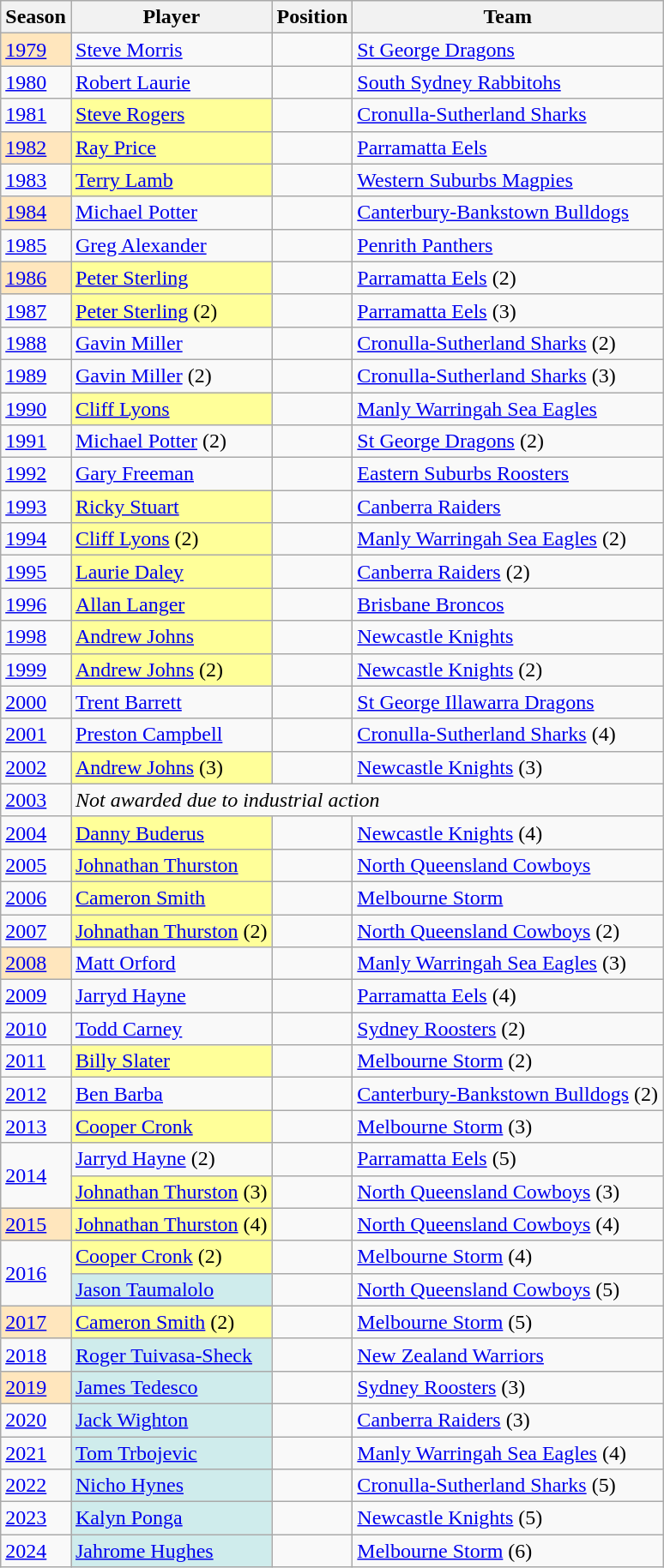<table class="wikitable plainrowheaders sortable" summary="Season (sortable), Player (sortable), Position (sortable), Nationality (sortable) and Team (sortable)">
<tr>
<th scope="col">Season</th>
<th scope="col">Player</th>
<th scope="col">Position</th>
<th scope="col">Team</th>
</tr>
<tr>
<td scope="row" style="background-color:#FFE6BD"><a href='#'>1979</a></td>
<td><a href='#'>Steve Morris</a></td>
<td></td>
<td> <a href='#'>St George Dragons</a></td>
</tr>
<tr>
<td><a href='#'>1980</a></td>
<td><a href='#'>Robert Laurie</a></td>
<td></td>
<td> <a href='#'>South Sydney Rabbitohs</a></td>
</tr>
<tr>
<td><a href='#'>1981</a></td>
<td scope="row" style="background-color:#FFFF99"><a href='#'>Steve Rogers</a></td>
<td></td>
<td> <a href='#'>Cronulla-Sutherland Sharks</a></td>
</tr>
<tr>
<td scope="row" style="background-color:#FFE6BD"><a href='#'>1982</a></td>
<td scope="row" style="background-color:#FFFF99"><a href='#'>Ray Price</a></td>
<td></td>
<td> <a href='#'>Parramatta Eels</a></td>
</tr>
<tr>
<td><a href='#'>1983</a></td>
<td scope="row" style="background-color:#FFFF99"><a href='#'>Terry Lamb</a></td>
<td></td>
<td> <a href='#'>Western Suburbs Magpies</a></td>
</tr>
<tr>
<td scope="row" style="background-color:#FFE6BD"><a href='#'>1984</a></td>
<td><a href='#'>Michael Potter</a></td>
<td></td>
<td> <a href='#'>Canterbury-Bankstown Bulldogs</a></td>
</tr>
<tr>
<td><a href='#'>1985</a></td>
<td><a href='#'>Greg Alexander</a></td>
<td></td>
<td> <a href='#'>Penrith Panthers</a></td>
</tr>
<tr>
<td scope="row" style="background-color:#FFE6BD"><a href='#'>1986</a></td>
<td scope="row" style="background-color:#FFFF99"><a href='#'>Peter Sterling</a></td>
<td></td>
<td> <a href='#'>Parramatta Eels</a> (2)</td>
</tr>
<tr>
<td><a href='#'>1987</a></td>
<td scope="row" style="background-color:#FFFF99"><a href='#'>Peter Sterling</a> (2)</td>
<td></td>
<td> <a href='#'>Parramatta Eels</a> (3)</td>
</tr>
<tr>
<td><a href='#'>1988</a></td>
<td><a href='#'>Gavin Miller</a></td>
<td></td>
<td> <a href='#'>Cronulla-Sutherland Sharks</a> (2)</td>
</tr>
<tr>
<td><a href='#'>1989</a></td>
<td><a href='#'>Gavin Miller</a> (2)</td>
<td></td>
<td> <a href='#'>Cronulla-Sutherland Sharks</a> (3)</td>
</tr>
<tr>
<td><a href='#'>1990</a></td>
<td scope="row" style="background-color:#FFFF99"><a href='#'>Cliff Lyons</a></td>
<td></td>
<td> <a href='#'>Manly Warringah Sea Eagles</a></td>
</tr>
<tr>
<td><a href='#'>1991</a></td>
<td><a href='#'>Michael Potter</a> (2)</td>
<td></td>
<td> <a href='#'>St George Dragons</a> (2)</td>
</tr>
<tr>
<td><a href='#'>1992</a></td>
<td><a href='#'>Gary Freeman</a></td>
<td></td>
<td> <a href='#'>Eastern Suburbs Roosters</a></td>
</tr>
<tr>
<td><a href='#'>1993</a></td>
<td scope="row" style="background-color:#FFFF99"><a href='#'>Ricky Stuart</a></td>
<td></td>
<td> <a href='#'>Canberra Raiders</a></td>
</tr>
<tr>
<td><a href='#'>1994</a></td>
<td scope="row" style="background-color:#FFFF99"><a href='#'>Cliff Lyons</a> (2)</td>
<td></td>
<td> <a href='#'>Manly Warringah Sea Eagles</a> (2)</td>
</tr>
<tr>
<td><a href='#'>1995</a></td>
<td scope="row" style="background-color:#FFFF99"><a href='#'>Laurie Daley</a></td>
<td></td>
<td> <a href='#'>Canberra Raiders</a> (2)</td>
</tr>
<tr>
<td><a href='#'>1996</a></td>
<td scope="row" style="background-color:#FFFF99"><a href='#'>Allan Langer</a></td>
<td></td>
<td> <a href='#'>Brisbane Broncos</a></td>
</tr>
<tr>
<td><a href='#'>1998</a></td>
<td scope="row" style="background-color:#FFFF99"><a href='#'>Andrew Johns</a></td>
<td></td>
<td> <a href='#'>Newcastle Knights</a></td>
</tr>
<tr>
<td><a href='#'>1999</a></td>
<td scope="row" style="background-color:#FFFF99"><a href='#'>Andrew Johns</a> (2)</td>
<td></td>
<td> <a href='#'>Newcastle Knights</a> (2)</td>
</tr>
<tr>
<td><a href='#'>2000</a></td>
<td><a href='#'>Trent Barrett</a></td>
<td></td>
<td> <a href='#'>St George Illawarra Dragons</a></td>
</tr>
<tr>
<td><a href='#'>2001</a></td>
<td><a href='#'>Preston Campbell</a></td>
<td></td>
<td> <a href='#'>Cronulla-Sutherland Sharks</a> (4)</td>
</tr>
<tr>
<td><a href='#'>2002</a></td>
<td scope="row" style="background-color:#FFFF99"><a href='#'>Andrew Johns</a> (3)</td>
<td></td>
<td> <a href='#'>Newcastle Knights</a> (3)</td>
</tr>
<tr>
<td><a href='#'>2003</a></td>
<td colspan="3"><em>Not awarded due to industrial action</em></td>
</tr>
<tr>
<td><a href='#'>2004</a></td>
<td scope="row" style="background-color:#FFFF99"><a href='#'>Danny Buderus</a></td>
<td></td>
<td> <a href='#'>Newcastle Knights</a> (4)</td>
</tr>
<tr>
<td><a href='#'>2005</a></td>
<td scope="row" style="background-color:#FFFF99"><a href='#'>Johnathan Thurston</a></td>
<td></td>
<td> <a href='#'>North Queensland Cowboys</a></td>
</tr>
<tr>
<td><a href='#'>2006</a></td>
<td scope="row" style="background-color:#FFFF99"><a href='#'>Cameron Smith</a></td>
<td></td>
<td> <a href='#'>Melbourne Storm</a></td>
</tr>
<tr>
<td><a href='#'>2007</a></td>
<td scope="row" style="background-color:#FFFF99"><a href='#'>Johnathan Thurston</a> (2)</td>
<td></td>
<td> <a href='#'>North Queensland Cowboys</a> (2)</td>
</tr>
<tr>
<td scope="row" style="background-color:#FFE6BD"><a href='#'>2008</a></td>
<td><a href='#'>Matt Orford</a></td>
<td></td>
<td> <a href='#'>Manly Warringah Sea Eagles</a> (3)</td>
</tr>
<tr>
<td><a href='#'>2009</a></td>
<td><a href='#'>Jarryd Hayne</a></td>
<td></td>
<td> <a href='#'>Parramatta Eels</a> (4)</td>
</tr>
<tr>
<td><a href='#'>2010</a></td>
<td><a href='#'>Todd Carney</a></td>
<td></td>
<td> <a href='#'>Sydney Roosters</a> (2)</td>
</tr>
<tr>
<td><a href='#'>2011</a></td>
<td scope="row" style="background-color:#FFFF99"><a href='#'>Billy Slater</a></td>
<td></td>
<td> <a href='#'>Melbourne Storm</a> (2)</td>
</tr>
<tr>
<td><a href='#'>2012</a></td>
<td><a href='#'>Ben Barba</a></td>
<td></td>
<td> <a href='#'>Canterbury-Bankstown Bulldogs</a> (2)</td>
</tr>
<tr>
<td><a href='#'>2013</a></td>
<td scope="row" style="background-color:#FFFF99"><a href='#'>Cooper Cronk</a></td>
<td></td>
<td> <a href='#'>Melbourne Storm</a> (3)</td>
</tr>
<tr>
<td rowspan="2"><a href='#'>2014</a></td>
<td><a href='#'>Jarryd Hayne</a> (2)</td>
<td></td>
<td> <a href='#'>Parramatta Eels</a> (5)</td>
</tr>
<tr>
<td scope="row" style="background-color:#FFFF99"><a href='#'>Johnathan Thurston</a> (3)</td>
<td></td>
<td> <a href='#'>North Queensland Cowboys</a> (3)</td>
</tr>
<tr>
<td scope="row" style="background-color:#FFE6BD"><a href='#'>2015</a></td>
<td scope="row" style="background-color:#FFFF99"><a href='#'>Johnathan Thurston</a> (4)</td>
<td></td>
<td> <a href='#'>North Queensland Cowboys</a> (4)</td>
</tr>
<tr>
<td rowspan="2"><a href='#'>2016</a></td>
<td scope="row" style="background-color:#FFFF99"><a href='#'>Cooper Cronk</a> (2)</td>
<td></td>
<td> <a href='#'>Melbourne Storm</a> (4)</td>
</tr>
<tr>
<td scope="row" style="background-color:#CFECEC"><a href='#'>Jason Taumalolo</a></td>
<td></td>
<td> <a href='#'>North Queensland Cowboys</a> (5)</td>
</tr>
<tr>
<td scope="row" style="background-color:#FFE6BD"><a href='#'>2017</a></td>
<td scope="row" style="background-color:#FFFF99"><a href='#'>Cameron Smith</a> (2)</td>
<td></td>
<td> <a href='#'>Melbourne Storm</a> (5)</td>
</tr>
<tr>
<td><a href='#'>2018</a></td>
<td scope="row" style="background-color:#CFECEC"><a href='#'>Roger Tuivasa-Sheck</a></td>
<td></td>
<td> <a href='#'>New Zealand Warriors</a></td>
</tr>
<tr>
<td scope="row" style="background-color:#FFE6BD"><a href='#'>2019</a></td>
<td scope="row" style="background-color:#CFECEC"><a href='#'>James Tedesco</a></td>
<td></td>
<td> <a href='#'>Sydney Roosters</a> (3)</td>
</tr>
<tr>
<td><a href='#'>2020</a></td>
<td scope="row" style="background-color:#CFECEC"><a href='#'>Jack Wighton</a></td>
<td></td>
<td> <a href='#'>Canberra Raiders</a> (3)</td>
</tr>
<tr>
<td><a href='#'>2021</a></td>
<td scope="row" style="background-color:#CFECEC"><a href='#'>Tom Trbojevic</a></td>
<td></td>
<td> <a href='#'>Manly Warringah Sea Eagles</a> (4)</td>
</tr>
<tr>
<td><a href='#'>2022</a></td>
<td scope="row" style="background-color:#CFECEC"><a href='#'>Nicho Hynes</a></td>
<td></td>
<td> <a href='#'>Cronulla-Sutherland Sharks</a> (5)</td>
</tr>
<tr>
<td><a href='#'>2023</a></td>
<td scope="row" style="background-color:#CFECEC"><a href='#'>Kalyn Ponga</a></td>
<td></td>
<td> <a href='#'>Newcastle Knights</a> (5)</td>
</tr>
<tr>
<td><a href='#'>2024</a></td>
<td scope="row" style="background-color:#CFECEC"><a href='#'>Jahrome Hughes</a></td>
<td></td>
<td> <a href='#'>Melbourne Storm</a> (6)</td>
</tr>
</table>
